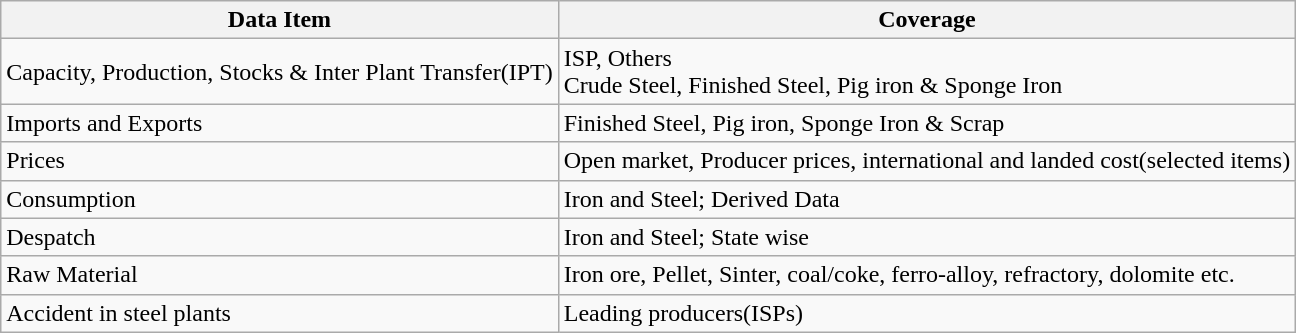<table class="wikitable">
<tr>
<th>Data Item</th>
<th>Coverage</th>
</tr>
<tr>
<td>Capacity, Production, Stocks & Inter Plant Transfer(IPT)</td>
<td>ISP, Others<br>Crude Steel, Finished Steel, Pig iron & Sponge Iron</td>
</tr>
<tr>
<td>Imports and Exports</td>
<td>Finished Steel, Pig iron, Sponge Iron & Scrap</td>
</tr>
<tr>
<td>Prices</td>
<td>Open market, Producer prices, international and landed cost(selected items)</td>
</tr>
<tr>
<td>Consumption</td>
<td>Iron and Steel; Derived Data</td>
</tr>
<tr>
<td>Despatch</td>
<td>Iron and Steel; State wise</td>
</tr>
<tr>
<td>Raw Material</td>
<td>Iron ore, Pellet, Sinter, coal/coke, ferro-alloy, refractory, dolomite etc.</td>
</tr>
<tr>
<td>Accident in steel plants</td>
<td>Leading producers(ISPs)</td>
</tr>
</table>
